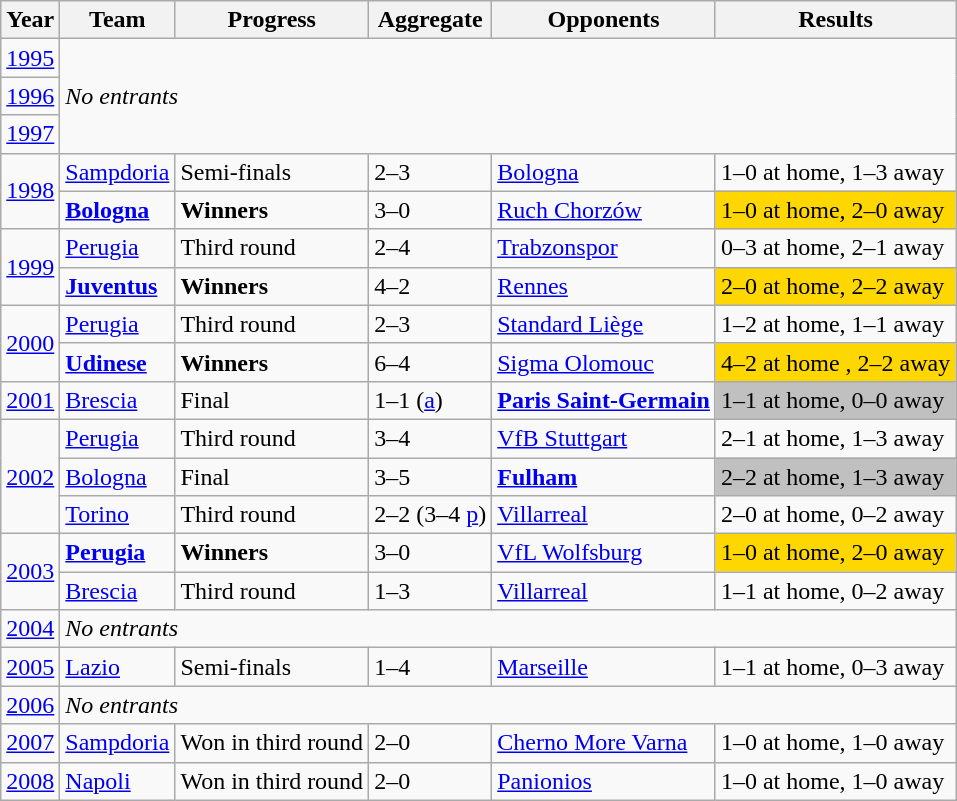<table class="wikitable">
<tr>
<th>Year</th>
<th>Team</th>
<th>Progress</th>
<th>Aggregate</th>
<th>Opponents</th>
<th>Results</th>
</tr>
<tr>
<td><a href='#'>1995</a></td>
<td colspan="5" rowspan="3"><em>No entrants</em></td>
</tr>
<tr>
<td><a href='#'>1996</a></td>
</tr>
<tr>
<td><a href='#'>1997</a></td>
</tr>
<tr>
<td rowspan=2><a href='#'>1998</a></td>
<td><a href='#'>Sampdoria</a></td>
<td>Semi-finals</td>
<td>2–3</td>
<td> <a href='#'>Bologna</a></td>
<td>1–0 at home, 1–3 away</td>
</tr>
<tr>
<td><strong><a href='#'>Bologna</a></strong></td>
<td><strong>Winners</strong></td>
<td>3–0</td>
<td> <a href='#'>Ruch Chorzów</a></td>
<td bgcolor=Gold>1–0 at home, 2–0 away</td>
</tr>
<tr>
<td rowspan=2><a href='#'>1999</a></td>
<td><a href='#'>Perugia</a></td>
<td>Third round</td>
<td>2–4</td>
<td> <a href='#'>Trabzonspor</a></td>
<td>0–3 at home, 2–1 away</td>
</tr>
<tr>
<td><strong><a href='#'>Juventus</a></strong></td>
<td><strong>Winners</strong></td>
<td>4–2</td>
<td> <a href='#'>Rennes</a></td>
<td bgcolor=Gold>2–0 at home, 2–2 away</td>
</tr>
<tr>
<td rowspan=2><a href='#'>2000</a></td>
<td><a href='#'>Perugia</a></td>
<td>Third round</td>
<td>2–3</td>
<td> <a href='#'>Standard Liège</a></td>
<td>1–2 at home, 1–1 away</td>
</tr>
<tr>
<td><strong><a href='#'>Udinese</a></strong></td>
<td><strong>Winners</strong></td>
<td>6–4</td>
<td> <a href='#'>Sigma Olomouc</a></td>
<td bgcolor=Gold>4–2 at home , 2–2 away</td>
</tr>
<tr>
<td><a href='#'>2001</a></td>
<td><a href='#'>Brescia</a></td>
<td>Final</td>
<td>1–1 (<a href='#'>a</a>)</td>
<td> <strong><a href='#'>Paris Saint-Germain</a></strong></td>
<td bgcolor=Silver>1–1 at home, 0–0 away</td>
</tr>
<tr>
<td rowspan=3><a href='#'>2002</a></td>
<td><a href='#'>Perugia</a></td>
<td>Third round</td>
<td>3–4</td>
<td> <a href='#'>VfB Stuttgart</a></td>
<td>2–1 at home, 1–3 away</td>
</tr>
<tr>
<td><a href='#'>Bologna</a></td>
<td>Final</td>
<td>3–5</td>
<td> <strong><a href='#'>Fulham</a></strong></td>
<td bgcolor=Silver>2–2 at home, 1–3 away</td>
</tr>
<tr>
<td><a href='#'>Torino</a></td>
<td>Third round</td>
<td>2–2 (3–4 <a href='#'>p</a>)</td>
<td> <a href='#'>Villarreal</a></td>
<td>2–0 at home, 0–2 away </td>
</tr>
<tr>
<td rowspan=2><a href='#'>2003</a></td>
<td><strong><a href='#'>Perugia</a></strong></td>
<td><strong>Winners</strong></td>
<td>3–0</td>
<td> <a href='#'>VfL Wolfsburg</a></td>
<td bgcolor=Gold>1–0 at home, 2–0 away</td>
</tr>
<tr>
<td><a href='#'>Brescia</a></td>
<td>Third round</td>
<td>1–3</td>
<td> <a href='#'>Villarreal</a></td>
<td>1–1 at home, 0–2 away</td>
</tr>
<tr>
<td><a href='#'>2004</a></td>
<td colspan=5><em>No entrants</em></td>
</tr>
<tr>
<td><a href='#'>2005</a></td>
<td><a href='#'>Lazio</a></td>
<td>Semi-finals</td>
<td>1–4</td>
<td> <a href='#'>Marseille</a></td>
<td>1–1 at home, 0–3 away</td>
</tr>
<tr>
<td><a href='#'>2006</a></td>
<td colspan=5><em>No entrants</em></td>
</tr>
<tr>
<td><a href='#'>2007</a></td>
<td><a href='#'>Sampdoria</a></td>
<td>Won in third round</td>
<td>2–0</td>
<td> <a href='#'>Cherno More Varna</a></td>
<td>1–0 at home, 1–0 away</td>
</tr>
<tr>
<td><a href='#'>2008</a></td>
<td><a href='#'>Napoli</a></td>
<td>Won in third round</td>
<td>2–0</td>
<td> <a href='#'>Panionios</a></td>
<td>1–0 at home, 1–0 away</td>
</tr>
</table>
